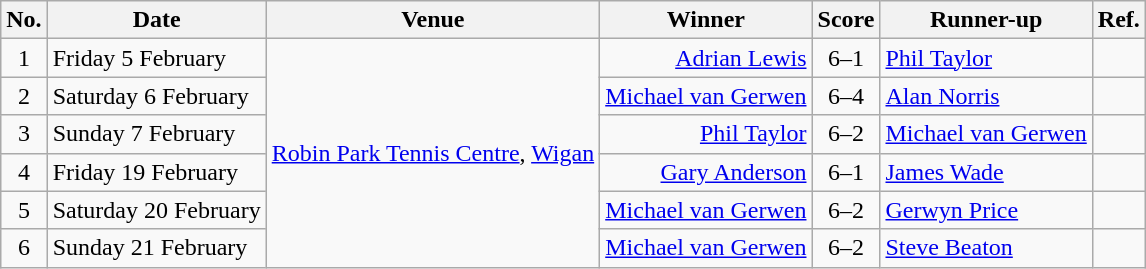<table class="wikitable">
<tr>
<th>No.</th>
<th>Date</th>
<th>Venue</th>
<th>Winner</th>
<th>Score</th>
<th>Runner-up</th>
<th>Ref.</th>
</tr>
<tr>
<td align=center>1</td>
<td align=left>Friday 5 February</td>
<td rowspan=6><a href='#'>Robin Park Tennis Centre</a>, <a href='#'>Wigan</a></td>
<td align=right><a href='#'>Adrian Lewis</a> </td>
<td align=center>6–1</td>
<td> <a href='#'>Phil Taylor</a></td>
<td align="center"></td>
</tr>
<tr>
<td align=center>2</td>
<td align=left>Saturday 6 February</td>
<td align=right><a href='#'>Michael van Gerwen</a> </td>
<td align=center>6–4</td>
<td> <a href='#'> Alan Norris</a></td>
<td align="center"></td>
</tr>
<tr>
<td align=center>3</td>
<td align=left>Sunday 7 February</td>
<td align=right><a href='#'>Phil Taylor</a> </td>
<td align=center>6–2</td>
<td> <a href='#'>Michael van Gerwen</a></td>
<td align="center"></td>
</tr>
<tr>
<td align=center>4</td>
<td align=left>Friday 19 February</td>
<td align=right><a href='#'>Gary Anderson</a> </td>
<td align=center>6–1</td>
<td> <a href='#'>James Wade</a></td>
<td align="center"></td>
</tr>
<tr>
<td align=center>5</td>
<td align=left>Saturday 20 February</td>
<td align=right><a href='#'>Michael van Gerwen</a> </td>
<td align=center>6–2</td>
<td> <a href='#'>Gerwyn Price</a></td>
<td align="center"></td>
</tr>
<tr>
<td align=center>6</td>
<td align=left>Sunday 21 February</td>
<td align=right><a href='#'>Michael van Gerwen</a> </td>
<td align=center>6–2</td>
<td> <a href='#'>Steve Beaton</a></td>
<td align="center"></td>
</tr>
</table>
